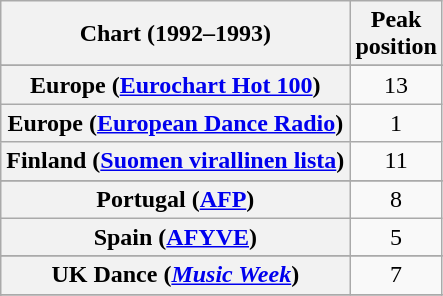<table class="wikitable sortable plainrowheaders" style="text-align:center">
<tr>
<th>Chart (1992–1993)</th>
<th>Peak<br>position</th>
</tr>
<tr>
</tr>
<tr>
</tr>
<tr>
</tr>
<tr>
</tr>
<tr>
</tr>
<tr>
</tr>
<tr>
<th scope="row">Europe (<a href='#'>Eurochart Hot 100</a>)</th>
<td>13</td>
</tr>
<tr>
<th scope="row">Europe (<a href='#'>European Dance Radio</a>)</th>
<td>1</td>
</tr>
<tr>
<th scope="row">Finland (<a href='#'>Suomen virallinen lista</a>)</th>
<td>11</td>
</tr>
<tr>
</tr>
<tr>
</tr>
<tr>
</tr>
<tr>
</tr>
<tr>
</tr>
<tr>
</tr>
<tr>
<th scope="row">Portugal (<a href='#'>AFP</a>)</th>
<td>8</td>
</tr>
<tr>
<th scope="row">Spain (<a href='#'>AFYVE</a>)</th>
<td>5</td>
</tr>
<tr>
</tr>
<tr>
</tr>
<tr>
</tr>
<tr>
<th scope="row">UK Dance (<em><a href='#'>Music Week</a></em>)</th>
<td>7</td>
</tr>
<tr>
</tr>
<tr>
</tr>
<tr>
</tr>
<tr>
</tr>
<tr>
</tr>
</table>
